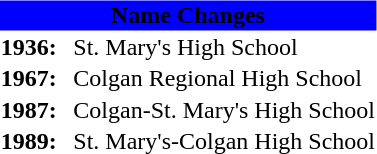<table class="toccolours" style="float: right; margin-left: 1em; font-size: 100%;" cellspacing="1">
<tr>
<th colspan="2" style="text-align: center; background:#0000FF;">Name Changes</th>
</tr>
<tr>
<td><strong>1936:</strong>  </td>
<td>St. Mary's High School</td>
</tr>
<tr>
<td><strong>1967:</strong></td>
<td>Colgan Regional High School</td>
</tr>
<tr>
<td><strong>1987:</strong></td>
<td>Colgan-St. Mary's High School</td>
</tr>
<tr>
<td><strong>1989:</strong></td>
<td>St. Mary's-Colgan High School</td>
</tr>
</table>
